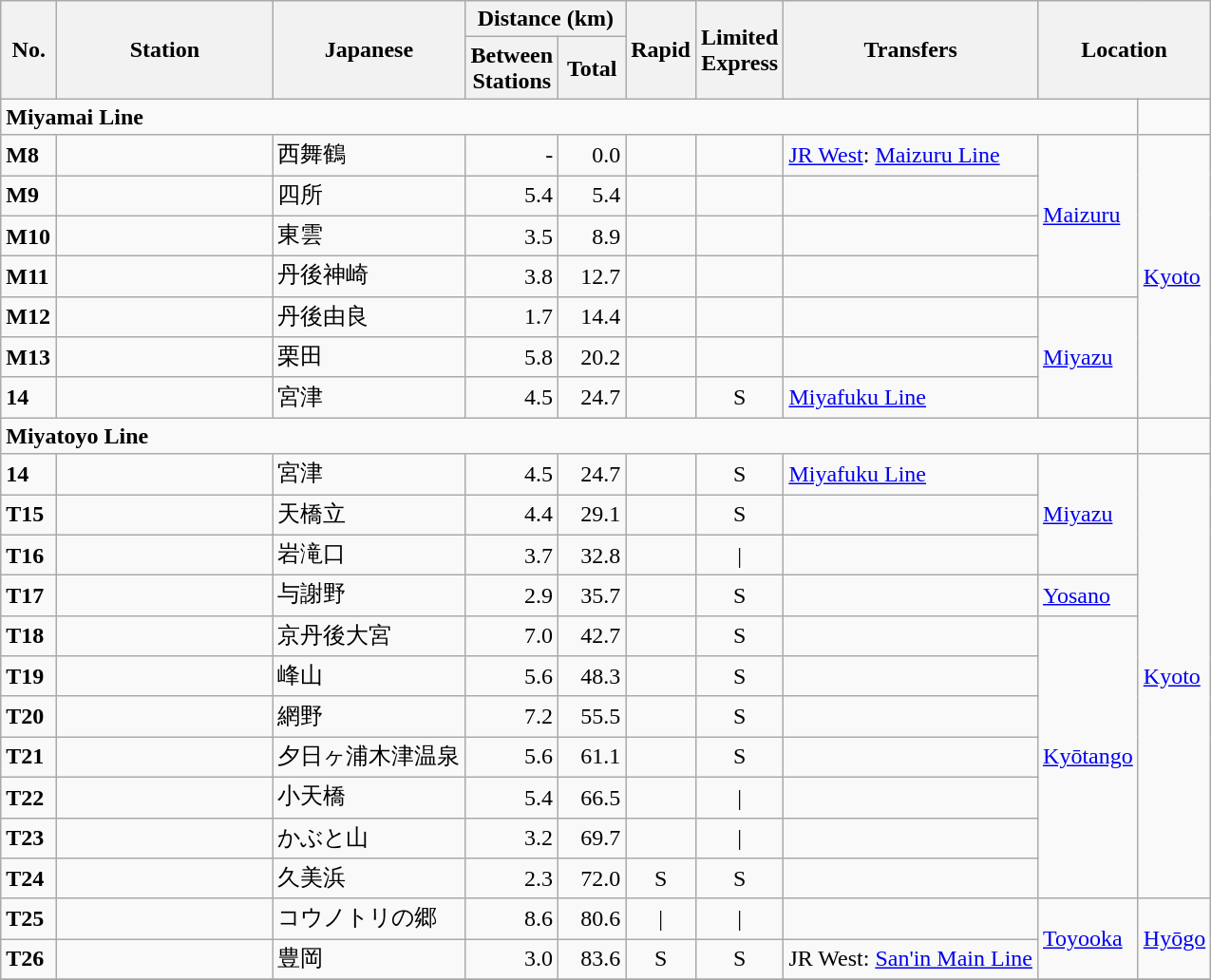<table class="wikitable" rules="all">
<tr>
<th style="width: 2em;" rowspan="2">No.</th>
<th style="width: 9em;" rowspan="2">Station</th>
<th style="width: 8em;" rowspan="2">Japanese</th>
<th style="width: 5em;" colspan="2">Distance (km)</th>
<th style="width: 2em;" rowspan="2">Rapid</th>
<th style="width: 2em;" rowspan="2">Limited Express</th>
<th rowspan="2">Transfers</th>
<th rowspan="2" colspan="2">Location</th>
</tr>
<tr>
<th style="width: 2.5em;">Between<br>Stations</th>
<th style="width: 2.5em;">Total</th>
</tr>
<tr>
<td colspan="9"><strong>Miyamai Line</strong></td>
</tr>
<tr>
<td><strong>M8</strong></td>
<td></td>
<td>西舞鶴</td>
<td style="text-align:right;">-</td>
<td style="text-align:right;">0.0</td>
<td style="text-align:center;"></td>
<td style="text-align:center;"></td>
<td><a href='#'>JR West</a>: <a href='#'>Maizuru Line</a></td>
<td rowspan="4"><a href='#'>Maizuru</a></td>
<td rowspan="7"><a href='#'>Kyoto</a></td>
</tr>
<tr>
<td><strong>M9</strong></td>
<td></td>
<td>四所</td>
<td style="text-align:right;">5.4</td>
<td style="text-align:right;">5.4</td>
<td style="text-align:center;"></td>
<td style="text-align:center;"></td>
<td> </td>
</tr>
<tr>
<td><strong>M10</strong></td>
<td></td>
<td>東雲</td>
<td style="text-align:right;">3.5</td>
<td style="text-align:right;">8.9</td>
<td style="text-align:center;"></td>
<td style="text-align:center;"></td>
<td> </td>
</tr>
<tr>
<td><strong>M11</strong></td>
<td></td>
<td>丹後神崎</td>
<td style="text-align:right;">3.8</td>
<td style="text-align:right;">12.7</td>
<td style="text-align:center;"></td>
<td style="text-align:center;"></td>
<td> </td>
</tr>
<tr>
<td><strong>M12</strong></td>
<td></td>
<td>丹後由良</td>
<td style="text-align:right;">1.7</td>
<td style="text-align:right;">14.4</td>
<td style="text-align:center;"></td>
<td style="text-align:center;"></td>
<td> </td>
<td rowspan="3"><a href='#'>Miyazu</a></td>
</tr>
<tr>
<td><strong>M13</strong></td>
<td></td>
<td>栗田</td>
<td style="text-align:right;">5.8</td>
<td style="text-align:right;">20.2</td>
<td style="text-align:center;"></td>
<td style="text-align:center;"></td>
<td> </td>
</tr>
<tr>
<td><strong>14</strong></td>
<td></td>
<td>宮津</td>
<td style="text-align:right;">4.5</td>
<td style="text-align:right;">24.7</td>
<td style="text-align:center;"></td>
<td style="text-align:center;">S</td>
<td><a href='#'>Miyafuku Line</a></td>
</tr>
<tr>
<td colspan="9"><strong>Miyatoyo Line</strong></td>
</tr>
<tr>
<td><strong>14</strong></td>
<td></td>
<td>宮津</td>
<td style="text-align:right;">4.5</td>
<td style="text-align:right;">24.7</td>
<td style="text-align:center;"></td>
<td style="text-align:center;">S</td>
<td><a href='#'>Miyafuku Line</a></td>
<td rowspan="3"><a href='#'>Miyazu</a></td>
<td rowspan="11"><a href='#'>Kyoto</a></td>
</tr>
<tr>
<td><strong>T15</strong></td>
<td></td>
<td>天橋立</td>
<td style="text-align:right;">4.4</td>
<td style="text-align:right;">29.1</td>
<td style="text-align:center;"></td>
<td style="text-align:center;">S</td>
<td> </td>
</tr>
<tr>
<td><strong>T16</strong></td>
<td></td>
<td>岩滝口</td>
<td style="text-align:right;">3.7</td>
<td style="text-align:right;">32.8</td>
<td style="text-align:center;"></td>
<td style="text-align:center;">|</td>
<td> </td>
</tr>
<tr>
<td><strong>T17</strong></td>
<td></td>
<td>与謝野</td>
<td style="text-align:right;">2.9</td>
<td style="text-align:right;">35.7</td>
<td style="text-align:center;"></td>
<td style="text-align:center;">S</td>
<td> </td>
<td><a href='#'>Yosano</a></td>
</tr>
<tr>
<td><strong>T18</strong></td>
<td></td>
<td>京丹後大宮</td>
<td style="text-align:right;">7.0</td>
<td style="text-align:right;">42.7</td>
<td style="text-align:center;"></td>
<td style="text-align:center;">S</td>
<td> </td>
<td rowspan="7"><a href='#'>Kyōtango</a></td>
</tr>
<tr>
<td><strong>T19</strong></td>
<td></td>
<td>峰山</td>
<td style="text-align:right;">5.6</td>
<td style="text-align:right;">48.3</td>
<td style="text-align:center;"></td>
<td style="text-align:center;">S</td>
<td> </td>
</tr>
<tr>
<td><strong>T20</strong></td>
<td></td>
<td>網野</td>
<td style="text-align:right;">7.2</td>
<td style="text-align:right;">55.5</td>
<td style="text-align:center;"></td>
<td style="text-align:center;">S</td>
<td> </td>
</tr>
<tr>
<td><strong>T21</strong></td>
<td></td>
<td>夕日ヶ浦木津温泉</td>
<td style="text-align:right;">5.6</td>
<td style="text-align:right;">61.1</td>
<td style="text-align:center;"></td>
<td style="text-align:center;">S</td>
<td> </td>
</tr>
<tr>
<td><strong>T22</strong></td>
<td></td>
<td>小天橋</td>
<td style="text-align:right;">5.4</td>
<td style="text-align:right;">66.5</td>
<td style="text-align:center;"></td>
<td style="text-align:center;">|</td>
<td> </td>
</tr>
<tr>
<td><strong>T23</strong></td>
<td></td>
<td>かぶと山</td>
<td style="text-align:right;">3.2</td>
<td style="text-align:right;">69.7</td>
<td style="text-align:center;"></td>
<td style="text-align:center;">|</td>
<td> </td>
</tr>
<tr>
<td><strong>T24</strong></td>
<td></td>
<td>久美浜</td>
<td style="text-align:right;">2.3</td>
<td style="text-align:right;">72.0</td>
<td style="text-align:center;">S</td>
<td style="text-align:center;">S</td>
<td> </td>
</tr>
<tr>
<td><strong>T25</strong></td>
<td></td>
<td>コウノトリの郷</td>
<td style="text-align:right;">8.6</td>
<td style="text-align:right;">80.6</td>
<td style="text-align:center;">|</td>
<td style="text-align:center;">|</td>
<td> </td>
<td rowspan="2"><a href='#'>Toyooka</a></td>
<td rowspan="2"><a href='#'>Hyōgo</a></td>
</tr>
<tr>
<td><strong>T26</strong></td>
<td></td>
<td>豊岡</td>
<td style="text-align:right;">3.0</td>
<td style="text-align:right;">83.6</td>
<td style="text-align:center;">S</td>
<td style="text-align:center;">S</td>
<td>JR West: <a href='#'>San'in Main Line</a></td>
</tr>
<tr>
</tr>
</table>
